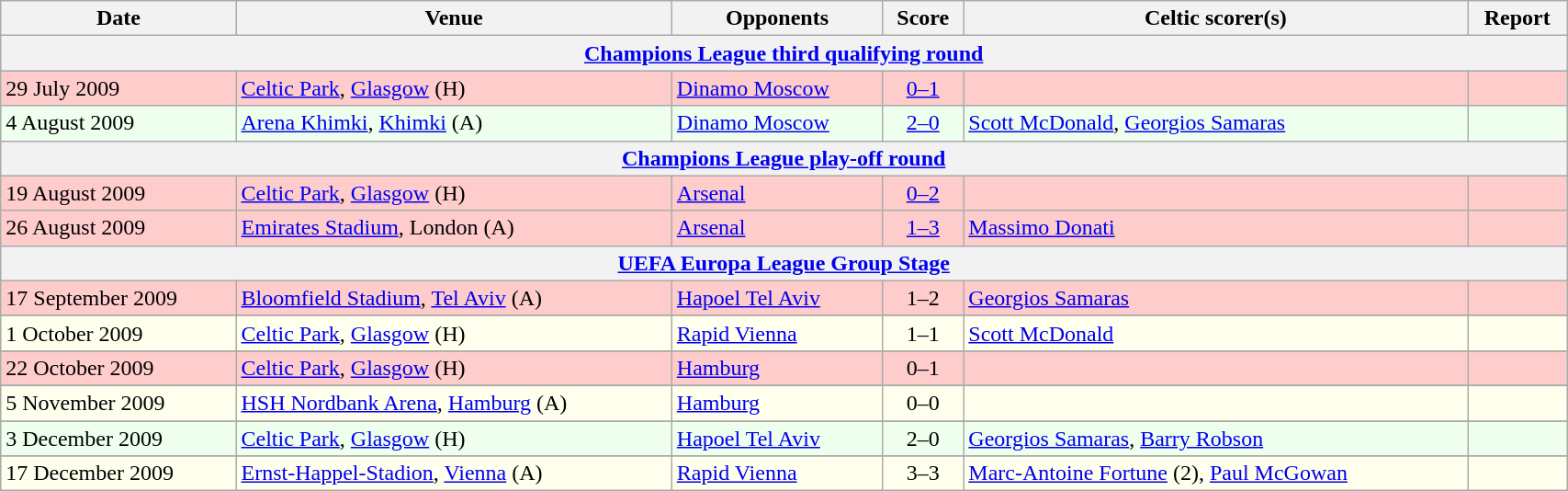<table class="wikitable" width=90%>
<tr>
<th>Date</th>
<th>Venue</th>
<th>Opponents</th>
<th>Score</th>
<th>Celtic scorer(s)</th>
<th>Report</th>
</tr>
<tr>
<th colspan=7><a href='#'>Champions League third qualifying round</a></th>
</tr>
<tr bgcolor=#FFCCCC>
<td>29 July 2009</td>
<td><a href='#'>Celtic Park</a>, <a href='#'>Glasgow</a> (H)</td>
<td> <a href='#'>Dinamo Moscow</a></td>
<td align=center><a href='#'>0–1</a></td>
<td></td>
<td></td>
</tr>
<tr bgcolor=#EEFFEE>
<td>4 August 2009</td>
<td><a href='#'>Arena Khimki</a>, <a href='#'>Khimki</a> (A)</td>
<td> <a href='#'>Dinamo Moscow</a></td>
<td align=center><a href='#'>2–0</a></td>
<td><a href='#'>Scott McDonald</a>, <a href='#'>Georgios Samaras</a></td>
<td></td>
</tr>
<tr>
<th colspan=7><a href='#'>Champions League play-off round</a></th>
</tr>
<tr bgcolor=#FFCCCC>
<td>19 August 2009</td>
<td><a href='#'>Celtic Park</a>, <a href='#'>Glasgow</a> (H)</td>
<td> <a href='#'>Arsenal</a></td>
<td align=center><a href='#'>0–2</a></td>
<td></td>
<td></td>
</tr>
<tr bgcolor=#FFCCCC>
<td>26 August 2009</td>
<td><a href='#'>Emirates Stadium</a>, London (A)</td>
<td> <a href='#'>Arsenal</a></td>
<td align=center><a href='#'>1–3</a></td>
<td><a href='#'>Massimo Donati</a></td>
<td></td>
</tr>
<tr>
<th colspan=7><a href='#'>UEFA Europa League Group Stage</a></th>
</tr>
<tr bgcolor=#FFCCCC>
<td>17 September 2009</td>
<td><a href='#'>Bloomfield Stadium</a>, <a href='#'>Tel Aviv</a> (A)</td>
<td> <a href='#'>Hapoel Tel Aviv</a></td>
<td align=center>1–2</td>
<td><a href='#'>Georgios Samaras</a></td>
<td></td>
</tr>
<tr>
</tr>
<tr bgcolor=#FFFFEE>
<td>1 October 2009</td>
<td><a href='#'>Celtic Park</a>, <a href='#'>Glasgow</a> (H)</td>
<td> <a href='#'>Rapid Vienna</a></td>
<td align=center>1–1</td>
<td><a href='#'>Scott McDonald</a></td>
<td></td>
</tr>
<tr>
</tr>
<tr bgcolor=#FFCCCC>
<td>22 October 2009</td>
<td><a href='#'>Celtic Park</a>, <a href='#'>Glasgow</a> (H)</td>
<td> <a href='#'>Hamburg</a></td>
<td align=center>0–1</td>
<td></td>
<td></td>
</tr>
<tr>
</tr>
<tr bgcolor=#FFFFEE>
<td>5 November 2009</td>
<td><a href='#'>HSH Nordbank Arena</a>, <a href='#'>Hamburg</a> (A)</td>
<td> <a href='#'>Hamburg</a></td>
<td align=center>0–0</td>
<td></td>
<td></td>
</tr>
<tr>
</tr>
<tr bgcolor=#EEFFEE>
<td>3 December 2009</td>
<td><a href='#'>Celtic Park</a>, <a href='#'>Glasgow</a> (H)</td>
<td> <a href='#'>Hapoel Tel Aviv</a></td>
<td align=center>2–0</td>
<td><a href='#'>Georgios Samaras</a>, <a href='#'>Barry Robson</a></td>
<td></td>
</tr>
<tr>
</tr>
<tr bgcolor=#FFFFEE>
<td>17 December 2009</td>
<td><a href='#'>Ernst-Happel-Stadion</a>, <a href='#'>Vienna</a> (A)</td>
<td> <a href='#'>Rapid Vienna</a></td>
<td align=center>3–3</td>
<td><a href='#'>Marc-Antoine Fortune</a> (2), <a href='#'>Paul McGowan</a></td>
<td></td>
</tr>
</table>
